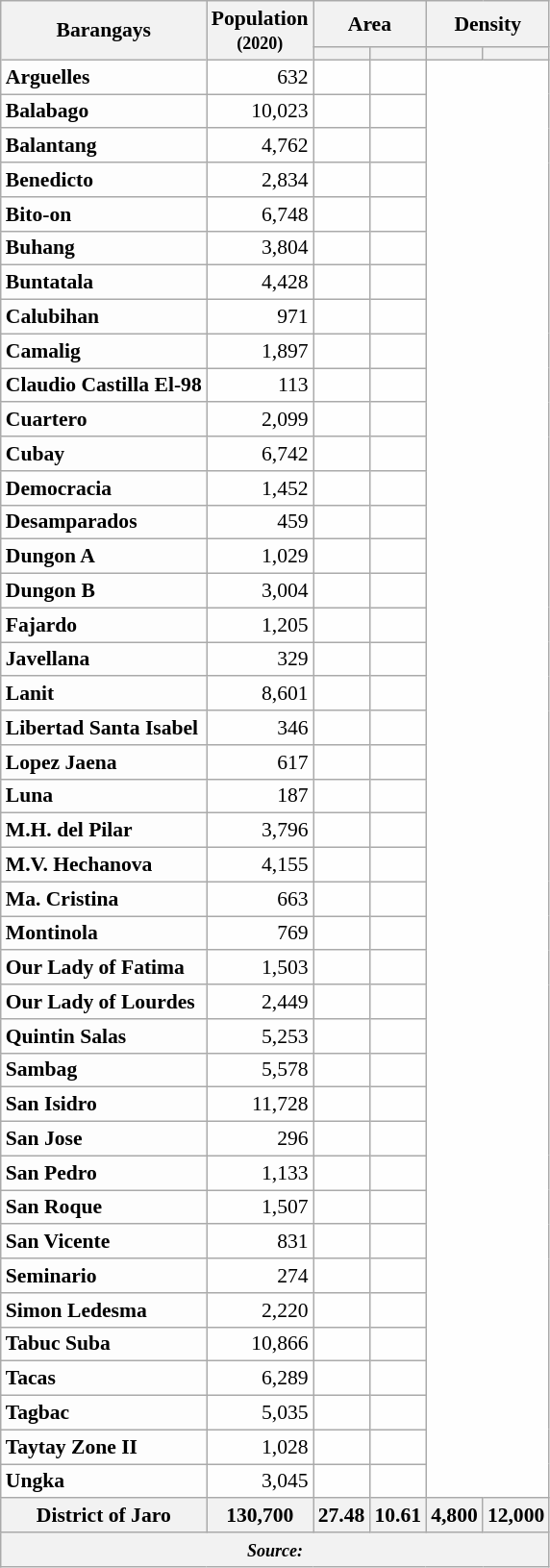<table class="wikitable sortable" style="text-align:right;table-layout:fixed;font-size:90%;background-color:#FEFEFE;">
<tr>
<th rowspan="2" scope="col" style="border-bottom:none;">Barangays</th>
<th rowspan="2" scope="col" style="border-bottom:none;">Population<br><small>(2020)</small></th>
<th colspan="2" scope="col">Area</th>
<th colspan="2" scope="col">Density</th>
</tr>
<tr>
<th scope="col" style="border-top:none;"></th>
<th scope="col"></th>
<th scope="col"></th>
<th scope="col"></th>
</tr>
<tr>
<th scope="row" style="text-align:left;background-color:#FDFDFD;">Arguelles</th>
<td>632</td>
<td></td>
<td></td>
</tr>
<tr>
<th scope="row" style="text-align:left;background-color:#FDFDFD;">Balabago</th>
<td>10,023</td>
<td></td>
<td></td>
</tr>
<tr>
<th scope="row" style="text-align:left;background-color:#FDFDFD;">Balantang</th>
<td>4,762</td>
<td></td>
<td></td>
</tr>
<tr>
<th scope="row" style="text-align:left;background-color:#FDFDFD;">Benedicto</th>
<td>2,834</td>
<td></td>
<td></td>
</tr>
<tr>
<th scope="row" style="text-align:left;background-color:#FDFDFD;">Bito-on</th>
<td>6,748</td>
<td></td>
<td></td>
</tr>
<tr>
<th scope="row" style="text-align:left;background-color:#FDFDFD;">Buhang</th>
<td>3,804</td>
<td></td>
<td></td>
</tr>
<tr>
<th scope="row" style="text-align:left;background-color:#FDFDFD;">Buntatala</th>
<td>4,428</td>
<td></td>
<td></td>
</tr>
<tr>
<th scope="row" style="text-align:left;background-color:#FDFDFD;">Calubihan</th>
<td>971</td>
<td></td>
<td></td>
</tr>
<tr>
<th scope="row" style="text-align:left;background-color:#FDFDFD;">Camalig</th>
<td>1,897</td>
<td></td>
<td></td>
</tr>
<tr>
<th scope="row" style="text-align:left;background-color:#FDFDFD;">Claudio Castilla El-98</th>
<td>113</td>
<td></td>
<td></td>
</tr>
<tr>
<th scope="row" style="text-align:left;background-color:#FDFDFD;">Cuartero</th>
<td>2,099</td>
<td></td>
<td></td>
</tr>
<tr>
<th scope="row" style="text-align:left;background-color:#FDFDFD;">Cubay</th>
<td>6,742</td>
<td></td>
<td></td>
</tr>
<tr>
<th scope="row" style="text-align:left;background-color:#FDFDFD;">Democracia</th>
<td>1,452</td>
<td></td>
<td></td>
</tr>
<tr>
<th scope="row" style="text-align:left;background-color:#FDFDFD;">Desamparados</th>
<td>459</td>
<td></td>
<td></td>
</tr>
<tr>
<th scope="row" style="text-align:left;background-color:#FDFDFD;">Dungon A</th>
<td>1,029</td>
<td></td>
<td></td>
</tr>
<tr>
<th scope="row" style="text-align:left;background-color:#FDFDFD;">Dungon B</th>
<td>3,004</td>
<td></td>
<td></td>
</tr>
<tr>
<th scope="row" style="text-align:left;background-color:#FDFDFD;">Fajardo</th>
<td>1,205</td>
<td></td>
<td></td>
</tr>
<tr>
<th scope="row" style="text-align:left;background-color:#FDFDFD;">Javellana</th>
<td>329</td>
<td></td>
<td></td>
</tr>
<tr>
<th scope="row" style="text-align:left;background-color:#FDFDFD;">Lanit</th>
<td>8,601</td>
<td></td>
<td></td>
</tr>
<tr>
<th scope="row" style="text-align:left;background-color:#FDFDFD;">Libertad Santa Isabel</th>
<td>346</td>
<td></td>
<td></td>
</tr>
<tr>
<th scope="row" style="text-align:left;background-color:#FDFDFD;">Lopez Jaena</th>
<td>617</td>
<td></td>
<td></td>
</tr>
<tr>
<th scope="row" style="text-align:left;background-color:#FDFDFD;">Luna</th>
<td>187</td>
<td></td>
<td></td>
</tr>
<tr>
<th scope="row" style="text-align:left;background-color:#FDFDFD;">M.H. del Pilar</th>
<td>3,796</td>
<td></td>
<td></td>
</tr>
<tr>
<th scope="row" style="text-align:left;background-color:#FDFDFD;">M.V. Hechanova</th>
<td>4,155</td>
<td></td>
<td></td>
</tr>
<tr>
<th scope="row" style="text-align:left;background-color:#FDFDFD;">Ma. Cristina</th>
<td>663</td>
<td></td>
<td></td>
</tr>
<tr>
<th scope="row" style="text-align:left;background-color:#FDFDFD;">Montinola</th>
<td>769</td>
<td></td>
<td></td>
</tr>
<tr>
<th scope="row" style="text-align:left;background-color:#FDFDFD;">Our Lady of Fatima</th>
<td>1,503</td>
<td></td>
<td></td>
</tr>
<tr>
<th scope="row" style="text-align:left;background-color:#FDFDFD;">Our Lady of Lourdes</th>
<td>2,449</td>
<td></td>
<td></td>
</tr>
<tr>
<th scope="row" style="text-align:left;background-color:#FDFDFD;">Quintin Salas</th>
<td>5,253</td>
<td></td>
<td></td>
</tr>
<tr>
<th scope="row" style="text-align:left;background-color:#FDFDFD;">Sambag</th>
<td>5,578</td>
<td></td>
<td></td>
</tr>
<tr>
<th scope="row" style="text-align:left;background-color:#FDFDFD;">San Isidro</th>
<td>11,728</td>
<td></td>
<td></td>
</tr>
<tr>
<th scope="row" style="text-align:left;background-color:#FDFDFD;">San Jose</th>
<td>296</td>
<td></td>
<td></td>
</tr>
<tr>
<th scope="row" style="text-align:left;background-color:#FDFDFD;">San Pedro</th>
<td>1,133</td>
<td></td>
<td></td>
</tr>
<tr>
<th scope="row" style="text-align:left;background-color:#FDFDFD;">San Roque</th>
<td>1,507</td>
<td></td>
<td></td>
</tr>
<tr>
<th scope="row" style="text-align:left;background-color:#FDFDFD;">San Vicente</th>
<td>831</td>
<td></td>
<td></td>
</tr>
<tr>
<th scope="row" style="text-align:left;background-color:#FDFDFD;">Seminario</th>
<td>274</td>
<td></td>
<td></td>
</tr>
<tr>
<th scope="row" style="text-align:left;background-color:#FDFDFD;">Simon Ledesma</th>
<td>2,220</td>
<td></td>
<td></td>
</tr>
<tr>
<th scope="row" style="text-align:left;background-color:#FDFDFD;">Tabuc Suba</th>
<td>10,866</td>
<td></td>
<td></td>
</tr>
<tr>
<th scope="row" style="text-align:left;background-color:#FDFDFD;">Tacas</th>
<td>6,289</td>
<td></td>
<td></td>
</tr>
<tr>
<th scope="row" style="text-align:left;background-color:#FDFDFD;">Tagbac</th>
<td>5,035</td>
<td></td>
<td></td>
</tr>
<tr>
<th scope="row" style="text-align:left;background-color:#FDFDFD;">Taytay Zone II</th>
<td>1,028</td>
<td></td>
<td></td>
</tr>
<tr>
<th scope="row" style="text-align:left;background-color:#FDFDFD;">Ungka</th>
<td>3,045</td>
<td></td>
<td></td>
</tr>
<tr>
<th>District of Jaro</th>
<th>130,700</th>
<th>27.48</th>
<th>10.61</th>
<th>4,800</th>
<th>12,000</th>
</tr>
<tr>
<th colspan="6"><small><em>Source:</em> </small></th>
</tr>
</table>
